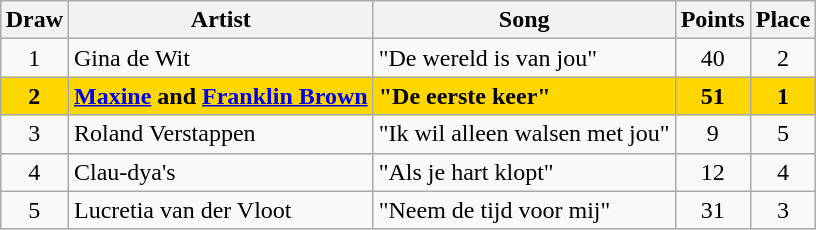<table class="sortable wikitable" style="margin: 1em auto 1em auto; text-align:center">
<tr>
<th>Draw</th>
<th>Artist</th>
<th>Song</th>
<th>Points</th>
<th>Place</th>
</tr>
<tr>
<td>1</td>
<td align="left">Gina de Wit</td>
<td align="left">"De wereld is van jou"</td>
<td>40</td>
<td>2</td>
</tr>
<tr style="font-weight:bold; background:gold;">
<td>2</td>
<td align="left"><a href='#'>Maxine</a> and <a href='#'>Franklin Brown</a></td>
<td align="left">"De eerste keer"</td>
<td>51</td>
<td>1</td>
</tr>
<tr>
<td>3</td>
<td align="left">Roland Verstappen</td>
<td align="left">"Ik wil alleen walsen met jou"</td>
<td>9</td>
<td>5</td>
</tr>
<tr>
<td>4</td>
<td align="left">Clau-dya's</td>
<td align="left">"Als je hart klopt"</td>
<td>12</td>
<td>4</td>
</tr>
<tr>
<td>5</td>
<td align="left">Lucretia van der Vloot</td>
<td align="left">"Neem de tijd voor mij"</td>
<td>31</td>
<td>3</td>
</tr>
</table>
